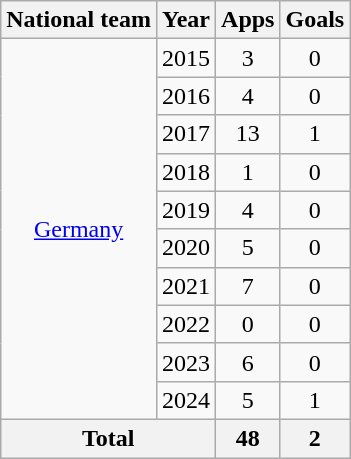<table class="wikitable" style="text-align: center;">
<tr>
<th>National team</th>
<th>Year</th>
<th>Apps</th>
<th>Goals</th>
</tr>
<tr>
<td rowspan="10"><a href='#'>Germany</a></td>
<td>2015</td>
<td>3</td>
<td>0</td>
</tr>
<tr>
<td>2016</td>
<td>4</td>
<td>0</td>
</tr>
<tr>
<td>2017</td>
<td>13</td>
<td>1</td>
</tr>
<tr>
<td>2018</td>
<td>1</td>
<td>0</td>
</tr>
<tr>
<td>2019</td>
<td>4</td>
<td>0</td>
</tr>
<tr>
<td>2020</td>
<td>5</td>
<td>0</td>
</tr>
<tr>
<td>2021</td>
<td>7</td>
<td>0</td>
</tr>
<tr>
<td>2022</td>
<td>0</td>
<td>0</td>
</tr>
<tr>
<td>2023</td>
<td>6</td>
<td>0</td>
</tr>
<tr>
<td>2024</td>
<td>5</td>
<td>1</td>
</tr>
<tr>
<th colspan="2">Total</th>
<th>48</th>
<th>2</th>
</tr>
</table>
